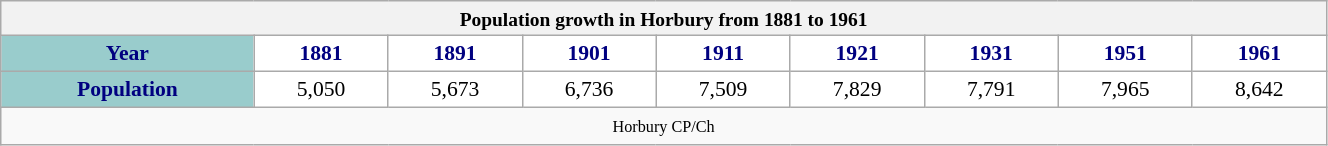<table class="wikitable" style="font-size:90%;width:70%;border:0px;text-align:center;line-height:120%;">
<tr>
<th colspan="12" style="text-align:center;font-size:90%;">Population growth in Horbury from 1881 to 1961</th>
</tr>
<tr>
<th style="background: #99CCCC; color: #000080" height="17">Year</th>
<th style="background: #FFFFFF; color:#000080;">1881</th>
<th style="background: #FFFFFF; color:#000080;">1891</th>
<th style="background: #FFFFFF; color:#000080;">1901</th>
<th style="background: #FFFFFF; color:#000080;">1911</th>
<th style="background: #FFFFFF; color:#000080;">1921</th>
<th style="background: #FFFFFF; color:#000080;">1931</th>
<th style="background: #FFFFFF; color:#000080;">1951</th>
<th style="background: #FFFFFF; color:#000080;">1961</th>
</tr>
<tr Align="center">
<th style="background: #99CCCC; color: #000080" height="17">Population</th>
<td style="background: #FFFFFF; color: black;">5,050</td>
<td style="background: #FFFFFF; color: black;">5,673</td>
<td style="background: #FFFFFF; color: black;">6,736</td>
<td style="background: #FFFFFF; color: black;">7,509</td>
<td style="background: #FFFFFF; color: black;">7,829</td>
<td style="background: #FFFFFF; color: black;">7,791</td>
<td style="background: #FFFFFF; color: black;">7,965</td>
<td style="background: #FFFFFF; color: black;">8,642</td>
</tr>
<tr>
<td colspan="12" style="text-align:center;font-size:90%;"><small>Horbury CP/Ch</small></td>
</tr>
</table>
